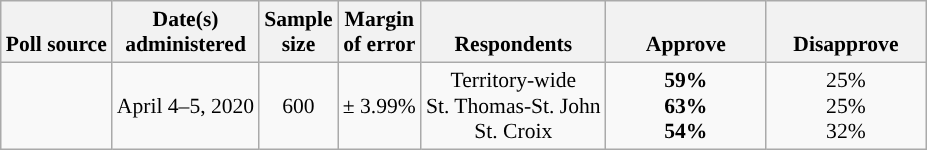<table class="wikitable" style="font-size:90%">
<tr valign=bottom>
<th>Poll source</th>
<th>Date(s)<br>administered</th>
<th>Sample<br>size</th>
<th>Margin<br>of error</th>
<th>Respondents</th>
<th style="width:100px;">Approve</th>
<th style="width:100px;">Disapprove</th>
</tr>
<tr>
<td></td>
<td align=center>April 4–5, 2020</td>
<td align=center>600</td>
<td align=center>± 3.99%</td>
<td align=center>Territory-wide <br> St. Thomas-St. John <br> St. Croix</td>
<td align=center><strong>59%</strong><br> <strong>63%</strong><br><strong>54%</strong></td>
<td align=center>25% <br> 25% <br> 32%</td>
</tr>
</table>
